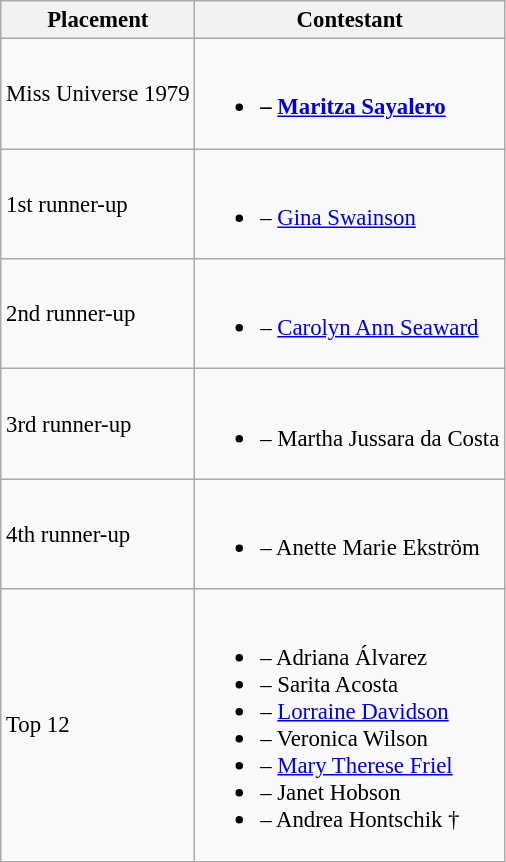<table class="wikitable sortable" style="font-size:95%;">
<tr>
<th>Placement</th>
<th>Contestant</th>
</tr>
<tr>
<td>Miss Universe 1979</td>
<td><br><ul><li><strong> – <a href='#'>Maritza Sayalero</a></strong></li></ul></td>
</tr>
<tr>
<td>1st runner-up</td>
<td><br><ul><li> – <a href='#'>Gina Swainson</a><strong></strong></li></ul></td>
</tr>
<tr>
<td>2nd runner-up</td>
<td><br><ul><li> – <a href='#'>Carolyn Ann Seaward</a><strong></strong></li></ul></td>
</tr>
<tr>
<td>3rd runner-up</td>
<td><br><ul><li> – Martha Jussara da Costa<strong></strong></li></ul></td>
</tr>
<tr>
<td>4th runner-up</td>
<td><br><ul><li> – Anette Marie Ekström<strong></strong></li></ul></td>
</tr>
<tr>
<td>Top 12</td>
<td><br><ul><li> – Adriana Álvarez</li><li> – Sarita Acosta</li><li> – <a href='#'>Lorraine Davidson</a></li><li> – Veronica Wilson</li><li> – <a href='#'>Mary Therese Friel</a></li><li> – Janet Hobson</li><li> – Andrea Hontschik †</li></ul></td>
</tr>
</table>
